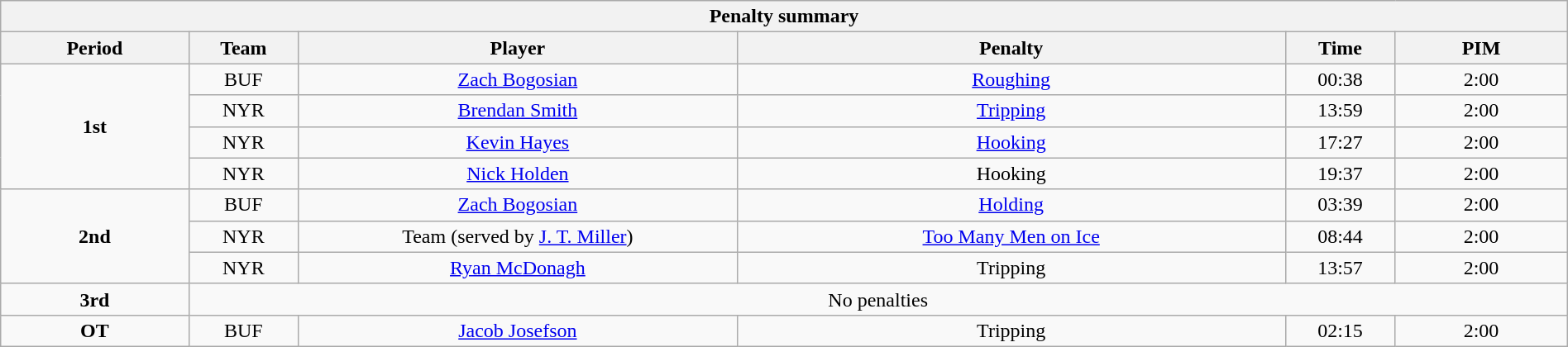<table style="width:100%;" class="wikitable">
<tr>
<th colspan=6>Penalty summary</th>
</tr>
<tr>
<th style="width:12%;">Period</th>
<th style="width:7%;">Team</th>
<th style="width:28%;">Player</th>
<th style="width:35%;">Penalty</th>
<th style="width:7%;">Time</th>
<th style="width:11%;">PIM</th>
</tr>
<tr>
<td style="text-align:center;" rowspan="4"><strong>1st</strong></td>
<td align=center>BUF</td>
<td align=center><a href='#'>Zach Bogosian</a></td>
<td align=center><a href='#'>Roughing</a></td>
<td align=center>00:38</td>
<td align=center>2:00</td>
</tr>
<tr>
<td align=center>NYR</td>
<td align=center><a href='#'>Brendan Smith</a></td>
<td align=center><a href='#'>Tripping</a></td>
<td align=center>13:59</td>
<td align=center>2:00</td>
</tr>
<tr>
<td align=center>NYR</td>
<td align=center><a href='#'>Kevin Hayes</a></td>
<td align=center><a href='#'>Hooking</a></td>
<td align=center>17:27</td>
<td align=center>2:00</td>
</tr>
<tr>
<td align=center>NYR</td>
<td align=center><a href='#'>Nick Holden</a></td>
<td align=center>Hooking</td>
<td align=center>19:37</td>
<td align=center>2:00</td>
</tr>
<tr>
<td style="text-align:center;" rowspan="3"><strong>2nd</strong></td>
<td align=center>BUF</td>
<td align=center><a href='#'>Zach Bogosian</a></td>
<td align=center><a href='#'>Holding</a></td>
<td align=center>03:39</td>
<td align=center>2:00</td>
</tr>
<tr>
<td align=center>NYR</td>
<td align=center>Team (served by <a href='#'>J. T. Miller</a>)</td>
<td align=center><a href='#'>Too Many Men on Ice</a></td>
<td align=center>08:44</td>
<td align=center>2:00</td>
</tr>
<tr>
<td align=center>NYR</td>
<td align=center><a href='#'>Ryan McDonagh</a></td>
<td align=center>Tripping</td>
<td align=center>13:57</td>
<td align=center>2:00</td>
</tr>
<tr>
<td style="text-align:center;"><strong>3rd</strong></td>
<td colspan="5" align=center>No penalties</td>
</tr>
<tr>
<td style="text-align:center;"><strong>OT</strong></td>
<td align=center>BUF</td>
<td align=center><a href='#'>Jacob Josefson</a></td>
<td align=center>Tripping</td>
<td align=center>02:15</td>
<td align=center>2:00</td>
</tr>
</table>
